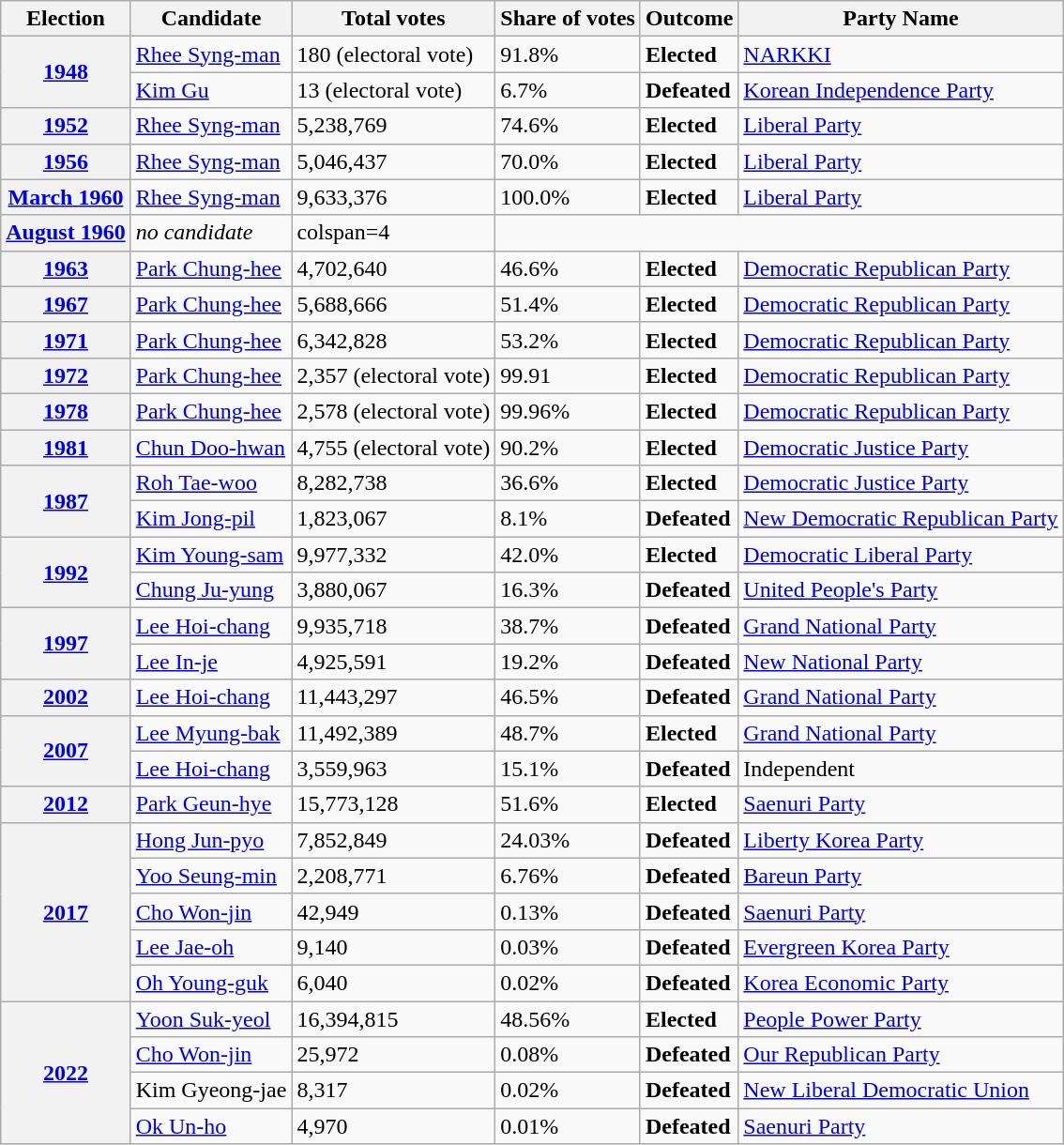<table class="wikitable">
<tr>
<th>Election</th>
<th>Candidate</th>
<th>Total votes</th>
<th>Share of votes</th>
<th>Outcome</th>
<th>Party Name</th>
</tr>
<tr>
<th rowspan="2"><a href='#'>1948</a></th>
<td><a href='#'>Rhee Syng-man</a></td>
<td>180 (electoral vote)</td>
<td>91.8%</td>
<td><strong>Elected</strong> </td>
<td><a href='#'>NARKKI</a></td>
</tr>
<tr>
<td><a href='#'>Kim Gu</a></td>
<td>13 (electoral vote)</td>
<td>6.7%</td>
<td><strong>Defeated</strong> </td>
<td><a href='#'>Korean Independence Party</a></td>
</tr>
<tr>
<th><a href='#'>1952</a></th>
<td><a href='#'>Rhee Syng-man</a></td>
<td>5,238,769</td>
<td>74.6%</td>
<td><strong>Elected</strong> </td>
<td><a href='#'>Liberal Party</a></td>
</tr>
<tr>
<th><a href='#'>1956</a></th>
<td><a href='#'>Rhee Syng-man</a></td>
<td>5,046,437</td>
<td>70.0%</td>
<td><strong>Elected</strong> </td>
<td><a href='#'>Liberal Party</a></td>
</tr>
<tr>
<th><a href='#'>March 1960</a></th>
<td><a href='#'>Rhee Syng-man</a></td>
<td>9,633,376</td>
<td>100.0%</td>
<td><strong>Elected</strong> </td>
<td><a href='#'>Liberal Party</a></td>
</tr>
<tr>
<th><a href='#'>August 1960</a></th>
<td><em>no candidate</em></td>
<td>colspan=4 </td>
</tr>
<tr>
<th><a href='#'>1963</a></th>
<td><a href='#'>Park Chung-hee</a></td>
<td>4,702,640</td>
<td>46.6%</td>
<td><strong>Elected</strong> </td>
<td><a href='#'>Democratic Republican Party</a></td>
</tr>
<tr>
<th><a href='#'>1967</a></th>
<td><a href='#'>Park Chung-hee</a></td>
<td>5,688,666</td>
<td>51.4%</td>
<td><strong>Elected</strong> </td>
<td><a href='#'>Democratic Republican Party</a></td>
</tr>
<tr>
<th><a href='#'>1971</a></th>
<td><a href='#'>Park Chung-hee</a></td>
<td>6,342,828</td>
<td>53.2%</td>
<td><strong>Elected</strong> </td>
<td><a href='#'>Democratic Republican Party</a></td>
</tr>
<tr>
<th><a href='#'>1972</a></th>
<td><a href='#'>Park Chung-hee</a></td>
<td>2,357 (electoral vote)</td>
<td>99.91</td>
<td><strong>Elected</strong> </td>
<td><a href='#'>Democratic Republican Party</a></td>
</tr>
<tr>
<th><a href='#'>1978</a></th>
<td><a href='#'>Park Chung-hee</a></td>
<td>2,578 (electoral vote)</td>
<td>99.96%</td>
<td><strong>Elected</strong> </td>
<td><a href='#'>Democratic Republican Party</a></td>
</tr>
<tr>
<th><a href='#'>1981</a></th>
<td><a href='#'>Chun Doo-hwan</a></td>
<td>4,755 (electoral vote)</td>
<td>90.2%</td>
<td><strong>Elected</strong> </td>
<td><a href='#'>Democratic Justice Party</a></td>
</tr>
<tr>
<th rowspan="2"><a href='#'>1987</a></th>
<td><a href='#'>Roh Tae-woo</a></td>
<td>8,282,738</td>
<td>36.6%</td>
<td><strong>Elected</strong> </td>
<td><a href='#'>Democratic Justice Party</a></td>
</tr>
<tr>
<td><a href='#'>Kim Jong-pil</a></td>
<td>1,823,067</td>
<td>8.1%</td>
<td><strong>Defeated</strong> </td>
<td><a href='#'>New Democratic Republican Party</a></td>
</tr>
<tr>
<th rowspan="2"><a href='#'>1992</a></th>
<td><a href='#'>Kim Young-sam</a></td>
<td>9,977,332</td>
<td>42.0%</td>
<td><strong>Elected</strong> </td>
<td><a href='#'>Democratic Liberal Party</a></td>
</tr>
<tr>
<td><a href='#'>Chung Ju-yung</a></td>
<td>3,880,067</td>
<td>16.3%</td>
<td><strong>Defeated</strong> </td>
<td><a href='#'>United People's Party</a></td>
</tr>
<tr>
<th rowspan="2"><a href='#'>1997</a></th>
<td><a href='#'>Lee Hoi-chang</a></td>
<td>9,935,718</td>
<td>38.7%</td>
<td><strong>Defeated</strong> </td>
<td><a href='#'>Grand National Party</a></td>
</tr>
<tr>
<td><a href='#'>Lee In-je</a></td>
<td>4,925,591</td>
<td>19.2%</td>
<td><strong>Defeated</strong> </td>
<td><a href='#'>New National Party</a></td>
</tr>
<tr>
<th><a href='#'>2002</a></th>
<td><a href='#'>Lee Hoi-chang</a></td>
<td>11,443,297</td>
<td>46.5%</td>
<td><strong>Defeated</strong> </td>
<td><a href='#'>Grand National Party</a></td>
</tr>
<tr>
<th rowspan=2><a href='#'>2007</a></th>
<td><a href='#'>Lee Myung-bak</a></td>
<td>11,492,389</td>
<td>48.7%</td>
<td><strong>Elected</strong> </td>
<td><a href='#'>Grand National Party</a></td>
</tr>
<tr>
<td><a href='#'>Lee Hoi-chang</a></td>
<td>3,559,963</td>
<td>15.1%</td>
<td><strong>Defeated</strong> </td>
<td>Independent</td>
</tr>
<tr>
<th><a href='#'>2012</a></th>
<td><a href='#'>Park Geun-hye</a></td>
<td>15,773,128</td>
<td>51.6%</td>
<td><strong>Elected</strong> </td>
<td><a href='#'>Saenuri Party</a></td>
</tr>
<tr>
<th rowspan="5"><a href='#'>2017</a></th>
<td><a href='#'>Hong Jun-pyo</a></td>
<td>7,852,849</td>
<td>24.03%</td>
<td><strong>Defeated</strong> </td>
<td><a href='#'>Liberty Korea Party</a></td>
</tr>
<tr>
<td><a href='#'>Yoo Seung-min</a></td>
<td>2,208,771</td>
<td>6.76%</td>
<td><strong>Defeated</strong> </td>
<td><a href='#'>Bareun Party</a></td>
</tr>
<tr>
<td><a href='#'>Cho Won-jin</a></td>
<td>42,949</td>
<td>0.13%</td>
<td><strong>Defeated</strong> </td>
<td><a href='#'>Saenuri Party</a></td>
</tr>
<tr>
<td><a href='#'>Lee Jae-oh</a></td>
<td>9,140</td>
<td>0.03%</td>
<td><strong>Defeated</strong> </td>
<td><a href='#'>Evergreen Korea Party</a></td>
</tr>
<tr>
<td><a href='#'>Oh Young-guk</a></td>
<td>6,040</td>
<td>0.02%</td>
<td><strong>Defeated</strong> </td>
<td><a href='#'>Korea Economic Party</a></td>
</tr>
<tr>
<th rowspan=4><a href='#'>2022</a></th>
<td><a href='#'>Yoon Suk-yeol</a></td>
<td>16,394,815</td>
<td>48.56%</td>
<td><strong>Elected</strong> </td>
<td><a href='#'>People Power Party</a></td>
</tr>
<tr>
<td><a href='#'>Cho Won-jin</a></td>
<td>25,972</td>
<td>0.08%</td>
<td><strong>Defeated</strong> </td>
<td><a href='#'>Our Republican Party</a></td>
</tr>
<tr>
<td>Kim Gyeong-jae</td>
<td>8,317</td>
<td>0.02%</td>
<td><strong>Defeated</strong> </td>
<td><a href='#'>New Liberal Democratic Union</a></td>
</tr>
<tr>
<td><a href='#'>Ok Un-ho</a></td>
<td>4,970</td>
<td>0.01%</td>
<td><strong>Defeated</strong> </td>
<td><a href='#'>Saenuri Party</a></td>
</tr>
</table>
